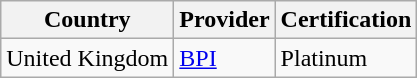<table class="wikitable" border="1">
<tr>
<th>Country</th>
<th>Provider</th>
<th>Certification</th>
</tr>
<tr>
<td>United Kingdom</td>
<td><a href='#'>BPI</a></td>
<td>Platinum</td>
</tr>
</table>
